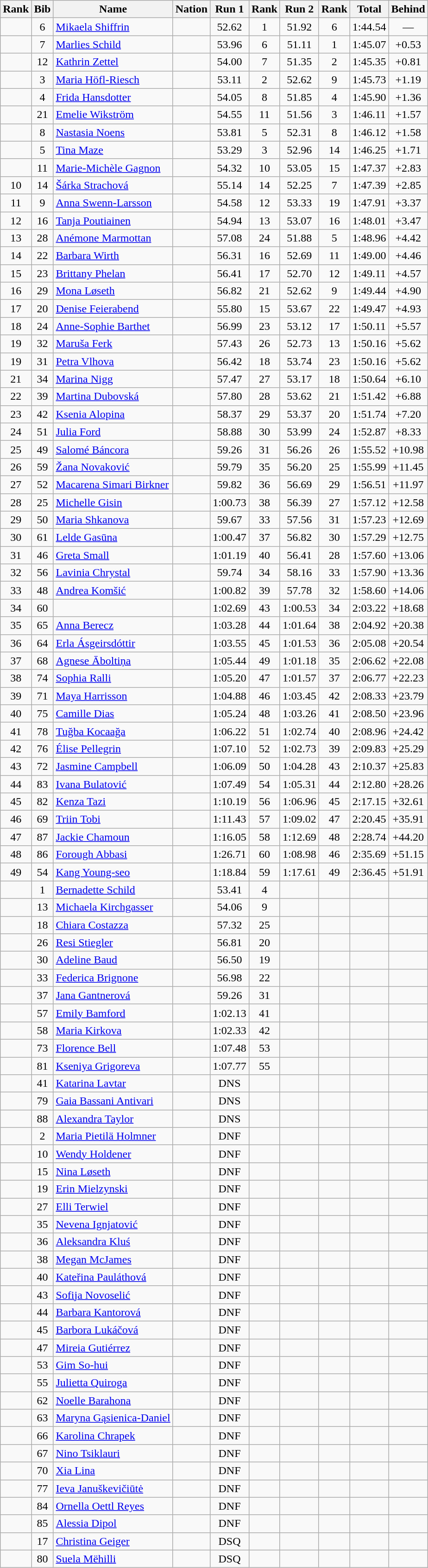<table class="wikitable sortable" style="text-align:center">
<tr>
<th>Rank</th>
<th>Bib</th>
<th>Name</th>
<th>Nation</th>
<th>Run 1</th>
<th>Rank</th>
<th>Run 2</th>
<th>Rank</th>
<th>Total</th>
<th>Behind</th>
</tr>
<tr>
<td></td>
<td>6</td>
<td align=left><a href='#'>Mikaela Shiffrin</a></td>
<td align=left></td>
<td>52.62</td>
<td>1</td>
<td>51.92</td>
<td>6</td>
<td>1:44.54</td>
<td>—</td>
</tr>
<tr>
<td></td>
<td>7</td>
<td align=left><a href='#'>Marlies Schild</a></td>
<td align=left></td>
<td>53.96</td>
<td>6</td>
<td>51.11</td>
<td>1</td>
<td>1:45.07</td>
<td>+0.53</td>
</tr>
<tr>
<td></td>
<td>12</td>
<td align=left><a href='#'>Kathrin Zettel</a></td>
<td align=left></td>
<td>54.00</td>
<td>7</td>
<td>51.35</td>
<td>2</td>
<td>1:45.35</td>
<td>+0.81</td>
</tr>
<tr>
<td></td>
<td>3</td>
<td align=left><a href='#'>Maria Höfl-Riesch</a></td>
<td align=left></td>
<td>53.11</td>
<td>2</td>
<td>52.62</td>
<td>9</td>
<td>1:45.73</td>
<td>+1.19</td>
</tr>
<tr>
<td></td>
<td>4</td>
<td align=left><a href='#'>Frida Hansdotter</a></td>
<td align=left></td>
<td>54.05</td>
<td>8</td>
<td>51.85</td>
<td>4</td>
<td>1:45.90</td>
<td>+1.36</td>
</tr>
<tr>
<td></td>
<td>21</td>
<td align=left><a href='#'>Emelie Wikström</a></td>
<td align=left></td>
<td>54.55</td>
<td>11</td>
<td>51.56</td>
<td>3</td>
<td>1:46.11</td>
<td>+1.57</td>
</tr>
<tr>
<td></td>
<td>8</td>
<td align=left><a href='#'>Nastasia Noens</a></td>
<td align=left></td>
<td>53.81</td>
<td>5</td>
<td>52.31</td>
<td>8</td>
<td>1:46.12</td>
<td>+1.58</td>
</tr>
<tr>
<td></td>
<td>5</td>
<td align=left><a href='#'>Tina Maze</a></td>
<td align=left></td>
<td>53.29</td>
<td>3</td>
<td>52.96</td>
<td>14</td>
<td>1:46.25</td>
<td>+1.71</td>
</tr>
<tr>
<td></td>
<td>11</td>
<td align=left><a href='#'>Marie-Michèle Gagnon</a></td>
<td align=left></td>
<td>54.32</td>
<td>10</td>
<td>53.05</td>
<td>15</td>
<td>1:47.37</td>
<td>+2.83</td>
</tr>
<tr>
<td>10</td>
<td>14</td>
<td align=left><a href='#'>Šárka Strachová</a></td>
<td align=left></td>
<td>55.14</td>
<td>14</td>
<td>52.25</td>
<td>7</td>
<td>1:47.39</td>
<td>+2.85</td>
</tr>
<tr>
<td>11</td>
<td>9</td>
<td align=left><a href='#'>Anna Swenn-Larsson</a></td>
<td align=left></td>
<td>54.58</td>
<td>12</td>
<td>53.33</td>
<td>19</td>
<td>1:47.91</td>
<td>+3.37</td>
</tr>
<tr>
<td>12</td>
<td>16</td>
<td align=left><a href='#'>Tanja Poutiainen</a></td>
<td align=left></td>
<td>54.94</td>
<td>13</td>
<td>53.07</td>
<td>16</td>
<td>1:48.01</td>
<td>+3.47</td>
</tr>
<tr>
<td>13</td>
<td>28</td>
<td align=left><a href='#'>Anémone Marmottan</a></td>
<td align=left></td>
<td>57.08</td>
<td>24</td>
<td>51.88</td>
<td>5</td>
<td>1:48.96</td>
<td>+4.42</td>
</tr>
<tr>
<td>14</td>
<td>22</td>
<td align=left><a href='#'>Barbara Wirth</a></td>
<td align=left></td>
<td>56.31</td>
<td>16</td>
<td>52.69</td>
<td>11</td>
<td>1:49.00</td>
<td>+4.46</td>
</tr>
<tr>
<td>15</td>
<td>23</td>
<td align=left><a href='#'>Brittany Phelan</a></td>
<td align=left></td>
<td>56.41</td>
<td>17</td>
<td>52.70</td>
<td>12</td>
<td>1:49.11</td>
<td>+4.57</td>
</tr>
<tr>
<td>16</td>
<td>29</td>
<td align=left><a href='#'>Mona Løseth</a></td>
<td align=left></td>
<td>56.82</td>
<td>21</td>
<td>52.62</td>
<td>9</td>
<td>1:49.44</td>
<td>+4.90</td>
</tr>
<tr>
<td>17</td>
<td>20</td>
<td align=left><a href='#'>Denise Feierabend</a></td>
<td align=left></td>
<td>55.80</td>
<td>15</td>
<td>53.67</td>
<td>22</td>
<td>1:49.47</td>
<td>+4.93</td>
</tr>
<tr>
<td>18</td>
<td>24</td>
<td align=left><a href='#'>Anne-Sophie Barthet</a></td>
<td align=left></td>
<td>56.99</td>
<td>23</td>
<td>53.12</td>
<td>17</td>
<td>1:50.11</td>
<td>+5.57</td>
</tr>
<tr>
<td>19</td>
<td>32</td>
<td align=left><a href='#'>Maruša Ferk</a></td>
<td align=left></td>
<td>57.43</td>
<td>26</td>
<td>52.73</td>
<td>13</td>
<td>1:50.16</td>
<td>+5.62</td>
</tr>
<tr>
<td>19</td>
<td>31</td>
<td align=left><a href='#'>Petra Vlhova</a></td>
<td align=left></td>
<td>56.42</td>
<td>18</td>
<td>53.74</td>
<td>23</td>
<td>1:50.16</td>
<td>+5.62</td>
</tr>
<tr>
<td>21</td>
<td>34</td>
<td align=left><a href='#'>Marina Nigg</a></td>
<td align=left></td>
<td>57.47</td>
<td>27</td>
<td>53.17</td>
<td>18</td>
<td>1:50.64</td>
<td>+6.10</td>
</tr>
<tr>
<td>22</td>
<td>39</td>
<td align=left><a href='#'>Martina Dubovská</a></td>
<td align=left></td>
<td>57.80</td>
<td>28</td>
<td>53.62</td>
<td>21</td>
<td>1:51.42</td>
<td>+6.88</td>
</tr>
<tr>
<td>23</td>
<td>42</td>
<td align=left><a href='#'>Ksenia Alopina</a></td>
<td align=left></td>
<td>58.37</td>
<td>29</td>
<td>53.37</td>
<td>20</td>
<td>1:51.74</td>
<td>+7.20</td>
</tr>
<tr>
<td>24</td>
<td>51</td>
<td align=left><a href='#'>Julia Ford</a></td>
<td align=left></td>
<td>58.88</td>
<td>30</td>
<td>53.99</td>
<td>24</td>
<td>1:52.87</td>
<td>+8.33</td>
</tr>
<tr>
<td>25</td>
<td>49</td>
<td align=left><a href='#'>Salomé Báncora</a></td>
<td align=left></td>
<td>59.26</td>
<td>31</td>
<td>56.26</td>
<td>26</td>
<td>1:55.52</td>
<td>+10.98</td>
</tr>
<tr>
<td>26</td>
<td>59</td>
<td align=left><a href='#'>Žana Novaković</a></td>
<td align=left></td>
<td>59.79</td>
<td>35</td>
<td>56.20</td>
<td>25</td>
<td>1:55.99</td>
<td>+11.45</td>
</tr>
<tr>
<td>27</td>
<td>52</td>
<td align=left><a href='#'>Macarena Simari Birkner</a></td>
<td align=left></td>
<td>59.82</td>
<td>36</td>
<td>56.69</td>
<td>29</td>
<td>1:56.51</td>
<td>+11.97</td>
</tr>
<tr>
<td>28</td>
<td>25</td>
<td align=left><a href='#'>Michelle Gisin</a></td>
<td align=left></td>
<td>1:00.73</td>
<td>38</td>
<td>56.39</td>
<td>27</td>
<td>1:57.12</td>
<td>+12.58</td>
</tr>
<tr>
<td>29</td>
<td>50</td>
<td align=left><a href='#'>Maria Shkanova</a></td>
<td align=left></td>
<td>59.67</td>
<td>33</td>
<td>57.56</td>
<td>31</td>
<td>1:57.23</td>
<td>+12.69</td>
</tr>
<tr>
<td>30</td>
<td>61</td>
<td align=left><a href='#'>Lelde Gasūna</a></td>
<td align=left></td>
<td>1:00.47</td>
<td>37</td>
<td>56.82</td>
<td>30</td>
<td>1:57.29</td>
<td>+12.75</td>
</tr>
<tr>
<td>31</td>
<td>46</td>
<td align=left><a href='#'>Greta Small</a></td>
<td align=left></td>
<td>1:01.19</td>
<td>40</td>
<td>56.41</td>
<td>28</td>
<td>1:57.60</td>
<td>+13.06</td>
</tr>
<tr>
<td>32</td>
<td>56</td>
<td align=left><a href='#'>Lavinia Chrystal</a></td>
<td align=left></td>
<td>59.74</td>
<td>34</td>
<td>58.16</td>
<td>33</td>
<td>1:57.90</td>
<td>+13.36</td>
</tr>
<tr>
<td>33</td>
<td>48</td>
<td align=left><a href='#'>Andrea Komšić</a></td>
<td align=left></td>
<td>1:00.82</td>
<td>39</td>
<td>57.78</td>
<td>32</td>
<td>1:58.60</td>
<td>+14.06</td>
</tr>
<tr>
<td>34</td>
<td>60</td>
<td align=left></td>
<td align=left></td>
<td>1:02.69</td>
<td>43</td>
<td>1:00.53</td>
<td>34</td>
<td>2:03.22</td>
<td>+18.68</td>
</tr>
<tr>
<td>35</td>
<td>65</td>
<td align=left><a href='#'>Anna Berecz</a></td>
<td align=left></td>
<td>1:03.28</td>
<td>44</td>
<td>1:01.64</td>
<td>38</td>
<td>2:04.92</td>
<td>+20.38</td>
</tr>
<tr>
<td>36</td>
<td>64</td>
<td align=left><a href='#'>Erla Ásgeirsdóttir</a></td>
<td align=left></td>
<td>1:03.55</td>
<td>45</td>
<td>1:01.53</td>
<td>36</td>
<td>2:05.08</td>
<td>+20.54</td>
</tr>
<tr>
<td>37</td>
<td>68</td>
<td align=left><a href='#'>Agnese Āboltiņa</a></td>
<td align=left></td>
<td>1:05.44</td>
<td>49</td>
<td>1:01.18</td>
<td>35</td>
<td>2:06.62</td>
<td>+22.08</td>
</tr>
<tr>
<td>38</td>
<td>74</td>
<td align=left><a href='#'>Sophia Ralli</a></td>
<td align=left></td>
<td>1:05.20</td>
<td>47</td>
<td>1:01.57</td>
<td>37</td>
<td>2:06.77</td>
<td>+22.23</td>
</tr>
<tr>
<td>39</td>
<td>71</td>
<td align=left><a href='#'>Maya Harrisson</a></td>
<td align=left></td>
<td>1:04.88</td>
<td>46</td>
<td>1:03.45</td>
<td>42</td>
<td>2:08.33</td>
<td>+23.79</td>
</tr>
<tr>
<td>40</td>
<td>75</td>
<td align=left><a href='#'>Camille Dias</a></td>
<td align=left></td>
<td>1:05.24</td>
<td>48</td>
<td>1:03.26</td>
<td>41</td>
<td>2:08.50</td>
<td>+23.96</td>
</tr>
<tr>
<td>41</td>
<td>78</td>
<td align=left><a href='#'>Tuğba Kocaağa</a></td>
<td align=left></td>
<td>1:06.22</td>
<td>51</td>
<td>1:02.74</td>
<td>40</td>
<td>2:08.96</td>
<td>+24.42</td>
</tr>
<tr>
<td>42</td>
<td>76</td>
<td align=left><a href='#'>Élise Pellegrin</a></td>
<td align=left></td>
<td>1:07.10</td>
<td>52</td>
<td>1:02.73</td>
<td>39</td>
<td>2:09.83</td>
<td>+25.29</td>
</tr>
<tr>
<td>43</td>
<td>72</td>
<td align=left><a href='#'>Jasmine Campbell</a></td>
<td align=left></td>
<td>1:06.09</td>
<td>50</td>
<td>1:04.28</td>
<td>43</td>
<td>2:10.37</td>
<td>+25.83</td>
</tr>
<tr>
<td>44</td>
<td>83</td>
<td align=left><a href='#'>Ivana Bulatović</a></td>
<td align=left></td>
<td>1:07.49</td>
<td>54</td>
<td>1:05.31</td>
<td>44</td>
<td>2:12.80</td>
<td>+28.26</td>
</tr>
<tr>
<td>45</td>
<td>82</td>
<td align=left><a href='#'>Kenza Tazi</a></td>
<td align=left></td>
<td>1:10.19</td>
<td>56</td>
<td>1:06.96</td>
<td>45</td>
<td>2:17.15</td>
<td>+32.61</td>
</tr>
<tr>
<td>46</td>
<td>69</td>
<td align=left><a href='#'>Triin Tobi</a></td>
<td align=left></td>
<td>1:11.43</td>
<td>57</td>
<td>1:09.02</td>
<td>47</td>
<td>2:20.45</td>
<td>+35.91</td>
</tr>
<tr>
<td>47</td>
<td>87</td>
<td align=left><a href='#'>Jackie Chamoun</a></td>
<td align=left></td>
<td>1:16.05</td>
<td>58</td>
<td>1:12.69</td>
<td>48</td>
<td>2:28.74</td>
<td>+44.20</td>
</tr>
<tr>
<td>48</td>
<td>86</td>
<td align=left><a href='#'>Forough Abbasi</a></td>
<td align=left></td>
<td>1:26.71</td>
<td>60</td>
<td>1:08.98</td>
<td>46</td>
<td>2:35.69</td>
<td>+51.15</td>
</tr>
<tr>
<td>49</td>
<td>54</td>
<td align=left><a href='#'>Kang Young-seo</a></td>
<td align=left></td>
<td>1:18.84</td>
<td>59</td>
<td>1:17.61</td>
<td>49</td>
<td>2:36.45</td>
<td>+51.91</td>
</tr>
<tr>
<td></td>
<td>1</td>
<td align=left><a href='#'>Bernadette Schild</a></td>
<td align=left></td>
<td>53.41</td>
<td>4</td>
<td></td>
<td></td>
<td></td>
<td></td>
</tr>
<tr>
<td></td>
<td>13</td>
<td align=left><a href='#'>Michaela Kirchgasser</a></td>
<td align=left></td>
<td>54.06</td>
<td>9</td>
<td></td>
<td></td>
<td></td>
<td></td>
</tr>
<tr>
<td></td>
<td>18</td>
<td align=left><a href='#'>Chiara Costazza</a></td>
<td align=left></td>
<td>57.32</td>
<td>25</td>
<td></td>
<td></td>
<td></td>
<td></td>
</tr>
<tr>
<td></td>
<td>26</td>
<td align=left><a href='#'>Resi Stiegler</a></td>
<td align=left></td>
<td>56.81</td>
<td>20</td>
<td></td>
<td></td>
<td></td>
<td></td>
</tr>
<tr>
<td></td>
<td>30</td>
<td align=left><a href='#'>Adeline Baud</a></td>
<td align=left></td>
<td>56.50</td>
<td>19</td>
<td></td>
<td></td>
<td></td>
<td></td>
</tr>
<tr>
<td></td>
<td>33</td>
<td align=left><a href='#'>Federica Brignone</a></td>
<td align=left></td>
<td>56.98</td>
<td>22</td>
<td></td>
<td></td>
<td></td>
<td></td>
</tr>
<tr>
<td></td>
<td>37</td>
<td align=left><a href='#'>Jana Gantnerová</a></td>
<td align=left></td>
<td>59.26</td>
<td>31</td>
<td></td>
<td></td>
<td></td>
<td></td>
</tr>
<tr>
<td></td>
<td>57</td>
<td align=left><a href='#'>Emily Bamford</a></td>
<td align=left></td>
<td>1:02.13</td>
<td>41</td>
<td></td>
<td></td>
<td></td>
<td></td>
</tr>
<tr>
<td></td>
<td>58</td>
<td align=left><a href='#'>Maria Kirkova</a></td>
<td align=left></td>
<td>1:02.33</td>
<td>42</td>
<td></td>
<td></td>
<td></td>
<td></td>
</tr>
<tr>
<td></td>
<td>73</td>
<td align=left><a href='#'>Florence Bell</a></td>
<td align=left></td>
<td>1:07.48</td>
<td>53</td>
<td></td>
<td></td>
<td></td>
<td></td>
</tr>
<tr>
<td></td>
<td>81</td>
<td align=left><a href='#'>Kseniya Grigoreva</a></td>
<td align=left></td>
<td>1:07.77</td>
<td>55</td>
<td></td>
<td></td>
<td></td>
<td></td>
</tr>
<tr>
<td></td>
<td>41</td>
<td align=left><a href='#'>Katarina Lavtar</a></td>
<td align=left></td>
<td>DNS</td>
<td></td>
<td></td>
<td></td>
<td></td>
<td></td>
</tr>
<tr>
<td></td>
<td>79</td>
<td align=left><a href='#'>Gaia Bassani Antivari</a></td>
<td align=left></td>
<td>DNS</td>
<td></td>
<td></td>
<td></td>
<td></td>
<td></td>
</tr>
<tr>
<td></td>
<td>88</td>
<td align=left><a href='#'>Alexandra Taylor</a></td>
<td align=left></td>
<td>DNS</td>
<td></td>
<td></td>
<td></td>
<td></td>
<td></td>
</tr>
<tr>
<td></td>
<td>2</td>
<td align=left><a href='#'>Maria Pietilä Holmner</a></td>
<td align=left></td>
<td>DNF</td>
<td></td>
<td></td>
<td></td>
<td></td>
<td></td>
</tr>
<tr>
<td></td>
<td>10</td>
<td align=left><a href='#'>Wendy Holdener</a></td>
<td align=left></td>
<td>DNF</td>
<td></td>
<td></td>
<td></td>
<td></td>
<td></td>
</tr>
<tr>
<td></td>
<td>15</td>
<td align=left><a href='#'>Nina Løseth</a></td>
<td align=left></td>
<td>DNF</td>
<td></td>
<td></td>
<td></td>
<td></td>
<td></td>
</tr>
<tr>
<td></td>
<td>19</td>
<td align=left><a href='#'>Erin Mielzynski</a></td>
<td align=left></td>
<td>DNF</td>
<td></td>
<td></td>
<td></td>
<td></td>
<td></td>
</tr>
<tr>
<td></td>
<td>27</td>
<td align=left><a href='#'>Elli Terwiel</a></td>
<td align=left></td>
<td>DNF</td>
<td></td>
<td></td>
<td></td>
<td></td>
<td></td>
</tr>
<tr>
<td></td>
<td>35</td>
<td align=left><a href='#'>Nevena Ignjatović</a></td>
<td align=left></td>
<td>DNF</td>
<td></td>
<td></td>
<td></td>
<td></td>
<td></td>
</tr>
<tr>
<td></td>
<td>36</td>
<td align=left><a href='#'>Aleksandra Kluś</a></td>
<td align=left></td>
<td>DNF</td>
<td></td>
<td></td>
<td></td>
<td></td>
<td></td>
</tr>
<tr>
<td></td>
<td>38</td>
<td align=left><a href='#'>Megan McJames</a></td>
<td align=left></td>
<td>DNF</td>
<td></td>
<td></td>
<td></td>
<td></td>
<td></td>
</tr>
<tr>
<td></td>
<td>40</td>
<td align=left><a href='#'>Kateřina Pauláthová</a></td>
<td align=left></td>
<td>DNF</td>
<td></td>
<td></td>
<td></td>
<td></td>
<td></td>
</tr>
<tr>
<td></td>
<td>43</td>
<td align=left><a href='#'>Sofija Novoselić</a></td>
<td align=left></td>
<td>DNF</td>
<td></td>
<td></td>
<td></td>
<td></td>
<td></td>
</tr>
<tr>
<td></td>
<td>44</td>
<td align=left><a href='#'>Barbara Kantorová</a></td>
<td align=left></td>
<td>DNF</td>
<td></td>
<td></td>
<td></td>
<td></td>
<td></td>
</tr>
<tr>
<td></td>
<td>45</td>
<td align=left><a href='#'>Barbora Lukáčová</a></td>
<td align=left></td>
<td>DNF</td>
<td></td>
<td></td>
<td></td>
<td></td>
<td></td>
</tr>
<tr>
<td></td>
<td>47</td>
<td align=left><a href='#'>Mireia Gutiérrez</a></td>
<td align=left></td>
<td>DNF</td>
<td></td>
<td></td>
<td></td>
<td></td>
<td></td>
</tr>
<tr>
<td></td>
<td>53</td>
<td align=left><a href='#'>Gim So-hui</a></td>
<td align=left></td>
<td>DNF</td>
<td></td>
<td></td>
<td></td>
<td></td>
<td></td>
</tr>
<tr>
<td></td>
<td>55</td>
<td align=left><a href='#'>Julietta Quiroga</a></td>
<td align=left></td>
<td>DNF</td>
<td></td>
<td></td>
<td></td>
<td></td>
<td></td>
</tr>
<tr>
<td></td>
<td>62</td>
<td align=left><a href='#'>Noelle Barahona</a></td>
<td align=left></td>
<td>DNF</td>
<td></td>
<td></td>
<td></td>
<td></td>
<td></td>
</tr>
<tr>
<td></td>
<td>63</td>
<td align=left><a href='#'>Maryna Gąsienica-Daniel</a></td>
<td align=left></td>
<td>DNF</td>
<td></td>
<td></td>
<td></td>
<td></td>
<td></td>
</tr>
<tr>
<td></td>
<td>66</td>
<td align=left><a href='#'>Karolina Chrapek</a></td>
<td align=left></td>
<td>DNF</td>
<td></td>
<td></td>
<td></td>
<td></td>
<td></td>
</tr>
<tr>
<td></td>
<td>67</td>
<td align=left><a href='#'>Nino Tsiklauri</a></td>
<td align=left></td>
<td>DNF</td>
<td></td>
<td></td>
<td></td>
<td></td>
<td></td>
</tr>
<tr>
<td></td>
<td>70</td>
<td align=left><a href='#'>Xia Lina</a></td>
<td align=left></td>
<td>DNF</td>
<td></td>
<td></td>
<td></td>
<td></td>
<td></td>
</tr>
<tr>
<td></td>
<td>77</td>
<td align=left><a href='#'>Ieva Januškevičiūtė</a></td>
<td align=left></td>
<td>DNF</td>
<td></td>
<td></td>
<td></td>
<td></td>
<td></td>
</tr>
<tr>
<td></td>
<td>84</td>
<td align=left><a href='#'>Ornella Oettl Reyes</a></td>
<td align=left></td>
<td>DNF</td>
<td></td>
<td></td>
<td></td>
<td></td>
<td></td>
</tr>
<tr>
<td></td>
<td>85</td>
<td align=left><a href='#'>Alessia Dipol</a></td>
<td align=left></td>
<td>DNF</td>
<td></td>
<td></td>
<td></td>
<td></td>
<td></td>
</tr>
<tr>
<td></td>
<td>17</td>
<td align=left><a href='#'>Christina Geiger</a></td>
<td align=left></td>
<td>DSQ</td>
<td></td>
<td></td>
<td></td>
<td></td>
<td></td>
</tr>
<tr>
<td></td>
<td>80</td>
<td align=left><a href='#'>Suela Mëhilli</a></td>
<td align=left></td>
<td>DSQ</td>
<td></td>
<td></td>
<td></td>
<td></td>
<td></td>
</tr>
</table>
